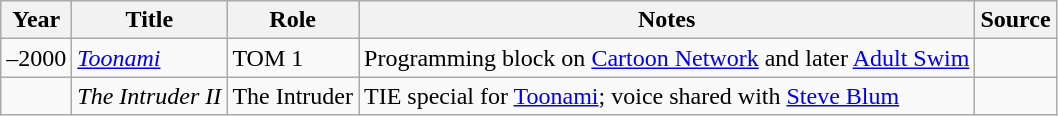<table class="wikitable sortable">
<tr>
<th>Year </th>
<th>Title</th>
<th>Role </th>
<th>Notes</th>
<th>Source</th>
</tr>
<tr>
<td>–2000</td>
<td><em><a href='#'>Toonami</a></em></td>
<td>TOM 1</td>
<td>Programming block on <a href='#'>Cartoon Network</a> and later <a href='#'>Adult Swim</a></td>
<td></td>
</tr>
<tr>
<td></td>
<td><em>The Intruder II</em></td>
<td>The Intruder</td>
<td>TIE special for <a href='#'>Toonami</a>; voice shared with <a href='#'>Steve Blum</a></td>
<td></td>
</tr>
</table>
